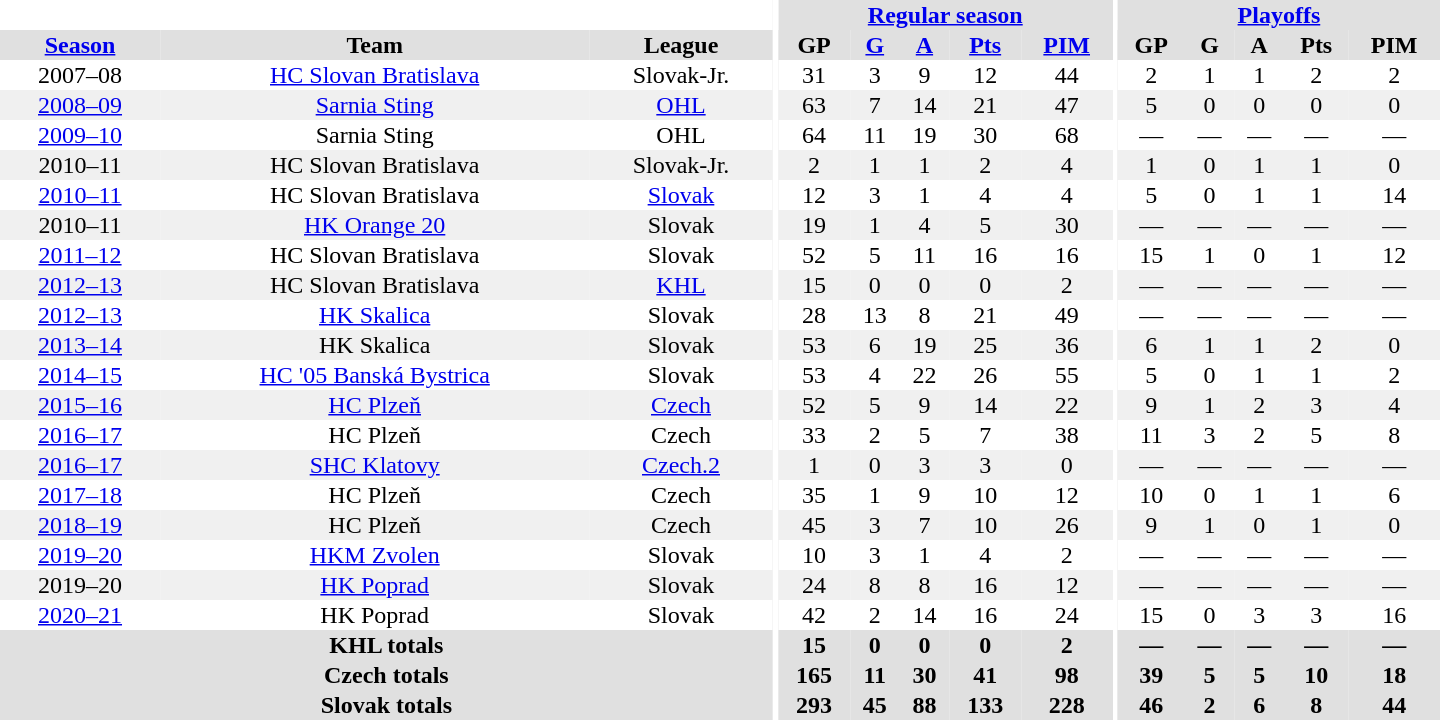<table border="0" cellpadding="1" cellspacing="0" style="text-align:center; width:60em">
<tr bgcolor="#e0e0e0">
<th colspan="3" bgcolor="#ffffff"></th>
<th rowspan="99" bgcolor="#ffffff"></th>
<th colspan="5"><a href='#'>Regular season</a></th>
<th rowspan="99" bgcolor="#ffffff"></th>
<th colspan="5"><a href='#'>Playoffs</a></th>
</tr>
<tr bgcolor="#e0e0e0">
<th><a href='#'>Season</a></th>
<th>Team</th>
<th>League</th>
<th>GP</th>
<th><a href='#'>G</a></th>
<th><a href='#'>A</a></th>
<th><a href='#'>Pts</a></th>
<th><a href='#'>PIM</a></th>
<th>GP</th>
<th>G</th>
<th>A</th>
<th>Pts</th>
<th>PIM</th>
</tr>
<tr>
<td>2007–08</td>
<td><a href='#'>HC Slovan Bratislava</a></td>
<td>Slovak-Jr.</td>
<td>31</td>
<td>3</td>
<td>9</td>
<td>12</td>
<td>44</td>
<td>2</td>
<td>1</td>
<td>1</td>
<td>2</td>
<td>2</td>
</tr>
<tr bgcolor="#f0f0f0">
<td><a href='#'>2008–09</a></td>
<td><a href='#'>Sarnia Sting</a></td>
<td><a href='#'>OHL</a></td>
<td>63</td>
<td>7</td>
<td>14</td>
<td>21</td>
<td>47</td>
<td>5</td>
<td>0</td>
<td>0</td>
<td>0</td>
<td>0</td>
</tr>
<tr>
<td><a href='#'>2009–10</a></td>
<td>Sarnia Sting</td>
<td>OHL</td>
<td>64</td>
<td>11</td>
<td>19</td>
<td>30</td>
<td>68</td>
<td>—</td>
<td>—</td>
<td>—</td>
<td>—</td>
<td>—</td>
</tr>
<tr bgcolor="#f0f0f0">
<td>2010–11</td>
<td>HC Slovan Bratislava</td>
<td>Slovak-Jr.</td>
<td>2</td>
<td>1</td>
<td>1</td>
<td>2</td>
<td>4</td>
<td>1</td>
<td>0</td>
<td>1</td>
<td>1</td>
<td>0</td>
</tr>
<tr>
<td><a href='#'>2010–11</a></td>
<td>HC Slovan Bratislava</td>
<td><a href='#'>Slovak</a></td>
<td>12</td>
<td>3</td>
<td>1</td>
<td>4</td>
<td>4</td>
<td>5</td>
<td>0</td>
<td>1</td>
<td>1</td>
<td>14</td>
</tr>
<tr bgcolor="#f0f0f0">
<td>2010–11</td>
<td><a href='#'>HK Orange 20</a></td>
<td>Slovak</td>
<td>19</td>
<td>1</td>
<td>4</td>
<td>5</td>
<td>30</td>
<td>—</td>
<td>—</td>
<td>—</td>
<td>—</td>
<td>—</td>
</tr>
<tr>
<td><a href='#'>2011–12</a></td>
<td>HC Slovan Bratislava</td>
<td>Slovak</td>
<td>52</td>
<td>5</td>
<td>11</td>
<td>16</td>
<td>16</td>
<td>15</td>
<td>1</td>
<td>0</td>
<td>1</td>
<td>12</td>
</tr>
<tr bgcolor="#f0f0f0">
<td><a href='#'>2012–13</a></td>
<td>HC Slovan Bratislava</td>
<td><a href='#'>KHL</a></td>
<td>15</td>
<td>0</td>
<td>0</td>
<td>0</td>
<td>2</td>
<td>—</td>
<td>—</td>
<td>—</td>
<td>—</td>
<td>—</td>
</tr>
<tr>
<td><a href='#'>2012–13</a></td>
<td><a href='#'>HK Skalica</a></td>
<td>Slovak</td>
<td>28</td>
<td>13</td>
<td>8</td>
<td>21</td>
<td>49</td>
<td>—</td>
<td>—</td>
<td>—</td>
<td>—</td>
<td>—</td>
</tr>
<tr bgcolor="#f0f0f0">
<td><a href='#'>2013–14</a></td>
<td>HK Skalica</td>
<td>Slovak</td>
<td>53</td>
<td>6</td>
<td>19</td>
<td>25</td>
<td>36</td>
<td>6</td>
<td>1</td>
<td>1</td>
<td>2</td>
<td>0</td>
</tr>
<tr>
<td><a href='#'>2014–15</a></td>
<td><a href='#'>HC '05 Banská Bystrica</a></td>
<td>Slovak</td>
<td>53</td>
<td>4</td>
<td>22</td>
<td>26</td>
<td>55</td>
<td>5</td>
<td>0</td>
<td>1</td>
<td>1</td>
<td>2</td>
</tr>
<tr bgcolor="#f0f0f0">
<td><a href='#'>2015–16</a></td>
<td><a href='#'>HC Plzeň</a></td>
<td><a href='#'>Czech</a></td>
<td>52</td>
<td>5</td>
<td>9</td>
<td>14</td>
<td>22</td>
<td>9</td>
<td>1</td>
<td>2</td>
<td>3</td>
<td>4</td>
</tr>
<tr>
<td><a href='#'>2016–17</a></td>
<td>HC Plzeň</td>
<td>Czech</td>
<td>33</td>
<td>2</td>
<td>5</td>
<td>7</td>
<td>38</td>
<td>11</td>
<td>3</td>
<td>2</td>
<td>5</td>
<td>8</td>
</tr>
<tr bgcolor="#f0f0f0">
<td><a href='#'>2016–17</a></td>
<td><a href='#'>SHC Klatovy</a></td>
<td><a href='#'>Czech.2</a></td>
<td>1</td>
<td>0</td>
<td>3</td>
<td>3</td>
<td>0</td>
<td>—</td>
<td>—</td>
<td>—</td>
<td>—</td>
<td>—</td>
</tr>
<tr>
<td><a href='#'>2017–18</a></td>
<td>HC Plzeň</td>
<td>Czech</td>
<td>35</td>
<td>1</td>
<td>9</td>
<td>10</td>
<td>12</td>
<td>10</td>
<td>0</td>
<td>1</td>
<td>1</td>
<td>6</td>
</tr>
<tr bgcolor="#f0f0f0">
<td><a href='#'>2018–19</a></td>
<td>HC Plzeň</td>
<td>Czech</td>
<td>45</td>
<td>3</td>
<td>7</td>
<td>10</td>
<td>26</td>
<td>9</td>
<td>1</td>
<td>0</td>
<td>1</td>
<td>0</td>
</tr>
<tr>
<td><a href='#'>2019–20</a></td>
<td><a href='#'>HKM Zvolen</a></td>
<td>Slovak</td>
<td>10</td>
<td>3</td>
<td>1</td>
<td>4</td>
<td>2</td>
<td>—</td>
<td>—</td>
<td>—</td>
<td>—</td>
<td>—</td>
</tr>
<tr bgcolor="#f0f0f0">
<td>2019–20</td>
<td><a href='#'>HK Poprad</a></td>
<td>Slovak</td>
<td>24</td>
<td>8</td>
<td>8</td>
<td>16</td>
<td>12</td>
<td>—</td>
<td>—</td>
<td>—</td>
<td>—</td>
<td>—</td>
</tr>
<tr>
<td><a href='#'>2020–21</a></td>
<td>HK Poprad</td>
<td>Slovak</td>
<td>42</td>
<td>2</td>
<td>14</td>
<td>16</td>
<td>24</td>
<td>15</td>
<td>0</td>
<td>3</td>
<td>3</td>
<td>16</td>
</tr>
<tr bgcolor="#e0e0e0">
<th colspan="3">KHL totals</th>
<th>15</th>
<th>0</th>
<th>0</th>
<th>0</th>
<th>2</th>
<th>—</th>
<th>—</th>
<th>—</th>
<th>—</th>
<th>—</th>
</tr>
<tr bgcolor="#e0e0e0">
<th colspan="3">Czech totals</th>
<th>165</th>
<th>11</th>
<th>30</th>
<th>41</th>
<th>98</th>
<th>39</th>
<th>5</th>
<th>5</th>
<th>10</th>
<th>18</th>
</tr>
<tr bgcolor="#e0e0e0">
<th colspan="3">Slovak totals</th>
<th>293</th>
<th>45</th>
<th>88</th>
<th>133</th>
<th>228</th>
<th>46</th>
<th>2</th>
<th>6</th>
<th>8</th>
<th>44</th>
</tr>
</table>
